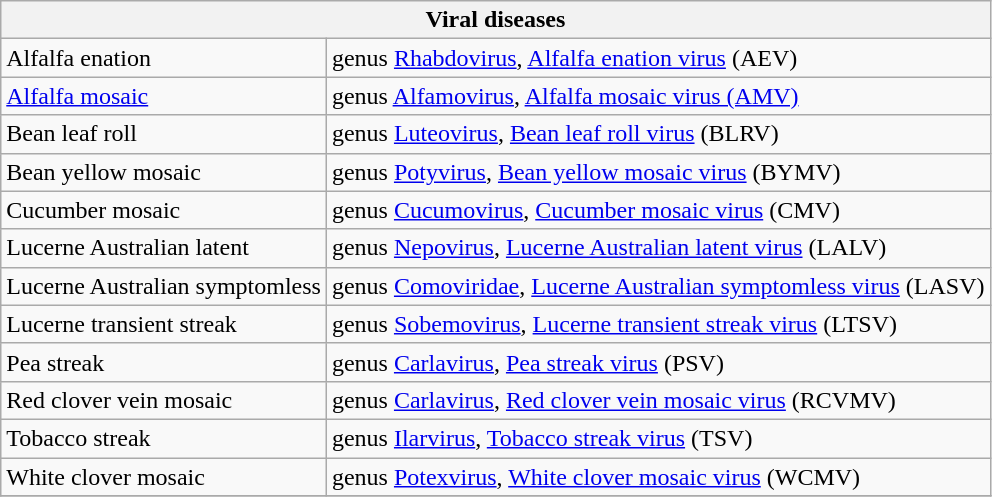<table class="wikitable" style="clear">
<tr>
<th colspan=2><strong>Viral diseases</strong><br></th>
</tr>
<tr>
<td>Alfalfa enation</td>
<td>genus <a href='#'>Rhabdovirus</a>, <a href='#'>Alfalfa enation virus</a> (AEV)</td>
</tr>
<tr>
<td><a href='#'>Alfalfa mosaic</a></td>
<td>genus <a href='#'>Alfamovirus</a>, <a href='#'>Alfalfa mosaic virus (AMV)</a></td>
</tr>
<tr>
<td>Bean leaf roll</td>
<td>genus <a href='#'>Luteovirus</a>, <a href='#'>Bean leaf roll virus</a> (BLRV)</td>
</tr>
<tr>
<td>Bean yellow mosaic</td>
<td>genus <a href='#'>Potyvirus</a>, <a href='#'>Bean yellow mosaic virus</a> (BYMV)</td>
</tr>
<tr>
<td>Cucumber mosaic</td>
<td>genus <a href='#'>Cucumovirus</a>, <a href='#'>Cucumber mosaic virus</a> (CMV)</td>
</tr>
<tr>
<td>Lucerne Australian latent</td>
<td>genus <a href='#'>Nepovirus</a>, <a href='#'>Lucerne Australian latent virus</a> (LALV)</td>
</tr>
<tr>
<td>Lucerne Australian symptomless</td>
<td>genus <a href='#'>Comoviridae</a>, <a href='#'>Lucerne Australian symptomless virus</a> (LASV)</td>
</tr>
<tr>
<td>Lucerne transient streak</td>
<td>genus <a href='#'>Sobemovirus</a>, <a href='#'>Lucerne transient streak virus</a> (LTSV)</td>
</tr>
<tr>
<td>Pea streak</td>
<td>genus <a href='#'>Carlavirus</a>, <a href='#'>Pea streak virus</a> (PSV)</td>
</tr>
<tr>
<td>Red clover vein mosaic</td>
<td>genus <a href='#'>Carlavirus</a>, <a href='#'>Red clover vein mosaic virus</a> (RCVMV)</td>
</tr>
<tr>
<td>Tobacco streak</td>
<td>genus <a href='#'>Ilarvirus</a>, <a href='#'>Tobacco streak virus</a> (TSV)</td>
</tr>
<tr>
<td>White clover mosaic</td>
<td>genus <a href='#'>Potexvirus</a>, <a href='#'>White clover mosaic virus</a> (WCMV)</td>
</tr>
<tr>
</tr>
</table>
